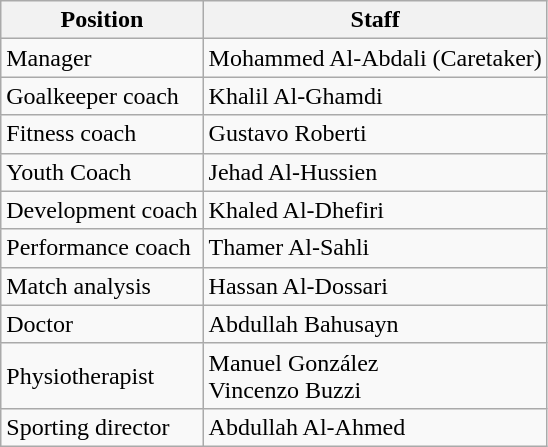<table class="wikitable">
<tr>
<th>Position</th>
<th>Staff</th>
</tr>
<tr>
<td>Manager</td>
<td> Mohammed Al-Abdali (Caretaker)</td>
</tr>
<tr>
<td>Goalkeeper coach</td>
<td> Khalil Al-Ghamdi</td>
</tr>
<tr>
<td>Fitness coach</td>
<td> Gustavo Roberti</td>
</tr>
<tr>
<td>Youth Coach</td>
<td> Jehad Al-Hussien</td>
</tr>
<tr>
<td>Development coach</td>
<td> Khaled Al-Dhefiri</td>
</tr>
<tr>
<td>Performance coach</td>
<td> 	Thamer Al-Sahli</td>
</tr>
<tr>
<td>Match analysis</td>
<td> Hassan Al-Dossari</td>
</tr>
<tr>
<td>Doctor</td>
<td> Abdullah Bahusayn</td>
</tr>
<tr>
<td>Physiotherapist</td>
<td> Manuel González <br>  Vincenzo Buzzi</td>
</tr>
<tr>
<td>Sporting director</td>
<td> Abdullah Al-Ahmed</td>
</tr>
</table>
